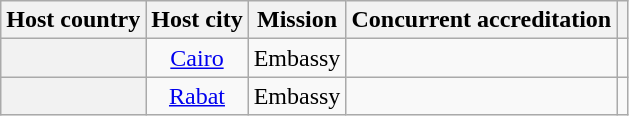<table class="wikitable plainrowheaders" style="text-align:center;">
<tr>
<th scope="col">Host country</th>
<th scope="col">Host city</th>
<th scope="col">Mission</th>
<th scope="col">Concurrent accreditation</th>
<th scope="col"></th>
</tr>
<tr>
<th scope="row"></th>
<td><a href='#'>Cairo</a></td>
<td>Embassy</td>
<td></td>
<td></td>
</tr>
<tr>
<th scope="row"></th>
<td><a href='#'>Rabat</a></td>
<td>Embassy</td>
<td></td>
<td></td>
</tr>
</table>
